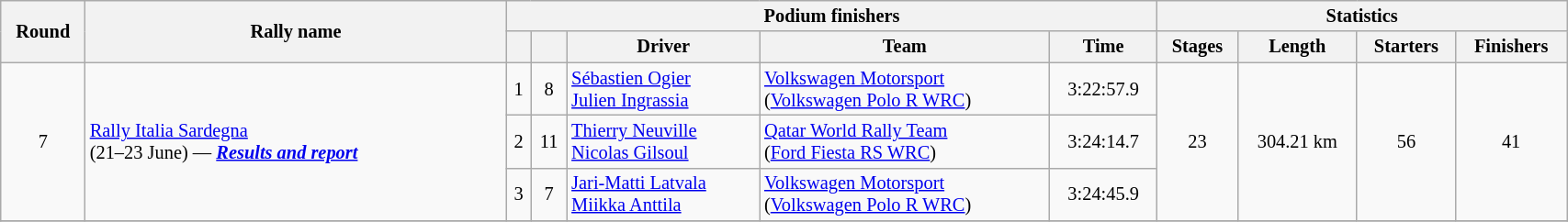<table class="wikitable" width=90% style="font-size:85%;">
<tr>
<th rowspan=2>Round</th>
<th style="width:22em" rowspan=2>Rally name</th>
<th colspan=5>Podium finishers</th>
<th colspan=4>Statistics</th>
</tr>
<tr>
<th></th>
<th></th>
<th>Driver</th>
<th>Team</th>
<th>Time</th>
<th>Stages</th>
<th>Length</th>
<th>Starters</th>
<th>Finishers</th>
</tr>
<tr>
<td rowspan=3 align=center>7</td>
<td rowspan=3 nowrap> <a href='#'>Rally Italia Sardegna</a><br>(21–23 June) — <strong><em><a href='#'>Results and report</a></em></strong></td>
<td align=center>1</td>
<td align=center>8</td>
<td nowrap> <a href='#'>Sébastien Ogier</a><br> <a href='#'>Julien Ingrassia</a></td>
<td nowrap> <a href='#'>Volkswagen Motorsport</a><br> (<a href='#'>Volkswagen Polo R WRC</a>)</td>
<td align=center>3:22:57.9</td>
<td rowspan=3 align=center>23</td>
<td rowspan=3 align=center>304.21 km</td>
<td rowspan=3 align=center>56</td>
<td rowspan=3 align=center>41</td>
</tr>
<tr>
<td align=center>2</td>
<td align=center>11</td>
<td nowrap> <a href='#'>Thierry Neuville</a><br> <a href='#'>Nicolas Gilsoul</a></td>
<td nowrap> <a href='#'>Qatar World Rally Team</a><br> (<a href='#'>Ford Fiesta RS WRC</a>)</td>
<td align=center>3:24:14.7</td>
</tr>
<tr>
<td align=center>3</td>
<td align=center>7</td>
<td nowrap> <a href='#'>Jari-Matti Latvala</a><br> <a href='#'>Miikka Anttila</a></td>
<td nowrap> <a href='#'>Volkswagen Motorsport</a><br> (<a href='#'>Volkswagen Polo R WRC</a>)</td>
<td align=center>3:24:45.9</td>
</tr>
<tr>
</tr>
</table>
